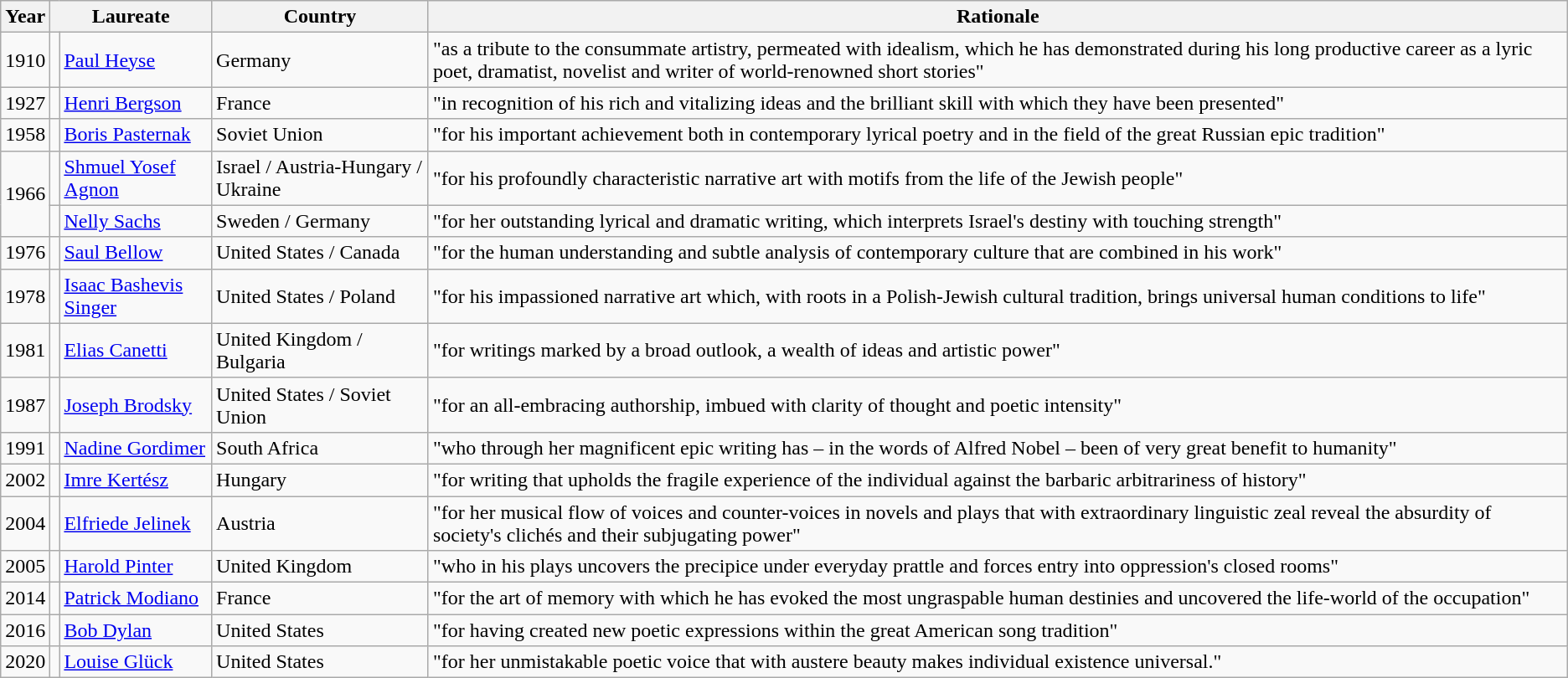<table class="wikitable sortable">
<tr>
<th>Year</th>
<th colspan=2>Laureate</th>
<th>Country</th>
<th>Rationale</th>
</tr>
<tr>
<td>1910</td>
<td></td>
<td><a href='#'>Paul Heyse</a></td>
<td>Germany</td>
<td>"as a tribute to the consummate artistry, permeated with idealism, which he has demonstrated during his long productive career as a lyric poet, dramatist, novelist and writer of world-renowned short stories"</td>
</tr>
<tr>
<td>1927</td>
<td></td>
<td><a href='#'>Henri Bergson</a></td>
<td>France</td>
<td>"in recognition of his rich and vitalizing ideas and the brilliant skill with which they have been presented"</td>
</tr>
<tr>
<td>1958</td>
<td></td>
<td><a href='#'>Boris Pasternak</a></td>
<td>Soviet Union</td>
<td>"for his important achievement both in contemporary lyrical poetry and in the field of the great Russian epic tradition"</td>
</tr>
<tr>
<td rowspan="2">1966</td>
<td></td>
<td><a href='#'>Shmuel Yosef Agnon</a></td>
<td>Israel / Austria-Hungary / Ukraine</td>
<td>"for his profoundly characteristic narrative art with motifs from the life of the Jewish people"</td>
</tr>
<tr>
<td></td>
<td><a href='#'>Nelly Sachs</a></td>
<td>Sweden / Germany</td>
<td>"for her outstanding lyrical and dramatic writing, which interprets Israel's destiny with touching strength"</td>
</tr>
<tr>
<td>1976</td>
<td></td>
<td><a href='#'>Saul Bellow</a></td>
<td>United States / Canada</td>
<td>"for the human understanding and subtle analysis of contemporary culture that are combined in his work"</td>
</tr>
<tr>
<td>1978</td>
<td></td>
<td><a href='#'>Isaac Bashevis Singer</a></td>
<td>United States / Poland</td>
<td>"for his impassioned narrative art which, with roots in a Polish-Jewish cultural tradition, brings universal human conditions to life"</td>
</tr>
<tr>
<td>1981</td>
<td></td>
<td><a href='#'>Elias Canetti</a></td>
<td>United Kingdom / Bulgaria</td>
<td>"for writings marked by a broad outlook, a wealth of ideas and artistic power"</td>
</tr>
<tr>
<td>1987</td>
<td></td>
<td><a href='#'>Joseph Brodsky</a></td>
<td>United States / Soviet Union</td>
<td>"for an all-embracing authorship, imbued with clarity of thought and poetic intensity"</td>
</tr>
<tr>
<td>1991</td>
<td></td>
<td><a href='#'>Nadine Gordimer</a></td>
<td>South Africa</td>
<td>"who through her magnificent epic writing has – in the words of Alfred Nobel – been of very great benefit to humanity"</td>
</tr>
<tr>
<td>2002</td>
<td></td>
<td><a href='#'>Imre Kertész</a></td>
<td>Hungary</td>
<td>"for writing that upholds the fragile experience of the individual against the barbaric arbitrariness of history"</td>
</tr>
<tr>
<td>2004</td>
<td></td>
<td><a href='#'>Elfriede Jelinek</a></td>
<td>Austria</td>
<td>"for her musical flow of voices and counter-voices in novels and plays that with extraordinary linguistic zeal reveal the absurdity of society's clichés and their subjugating power"</td>
</tr>
<tr>
<td>2005</td>
<td></td>
<td><a href='#'>Harold Pinter</a></td>
<td>United Kingdom</td>
<td>"who in his plays uncovers the precipice under everyday prattle and forces entry into oppression's closed rooms"</td>
</tr>
<tr>
<td>2014</td>
<td></td>
<td><a href='#'>Patrick Modiano</a><br></td>
<td>France</td>
<td>"for the art of memory with which he has evoked the most ungraspable human destinies and uncovered the life-world of the occupation"</td>
</tr>
<tr>
<td>2016</td>
<td></td>
<td><a href='#'>Bob Dylan</a></td>
<td>United States</td>
<td>"for having created new poetic expressions within the great American song tradition"</td>
</tr>
<tr>
<td>2020</td>
<td></td>
<td><a href='#'>Louise Glück</a></td>
<td>United States</td>
<td>"for her unmistakable poetic voice that with austere beauty makes individual existence universal."</td>
</tr>
</table>
